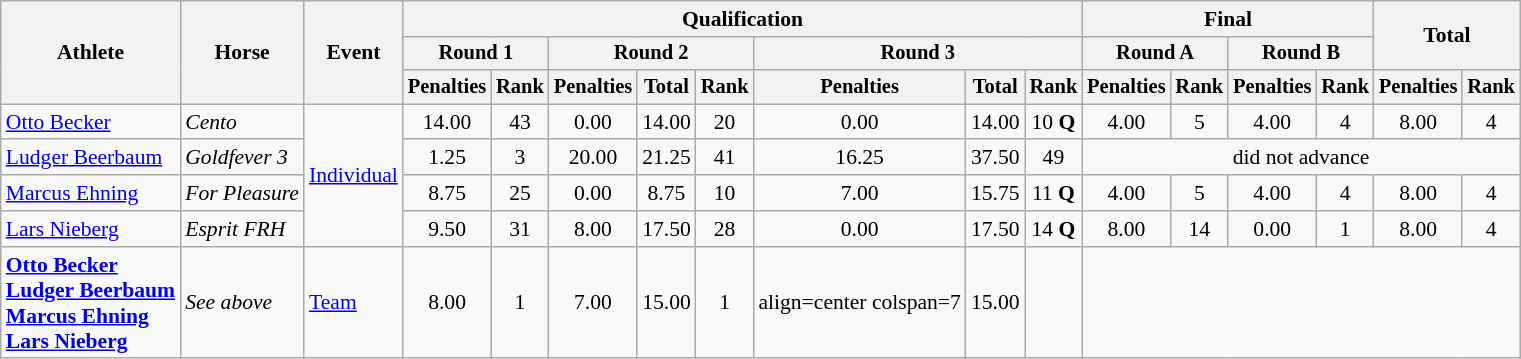<table class="wikitable" style="font-size:90%">
<tr>
<th rowspan="3">Athlete</th>
<th rowspan="3">Horse</th>
<th rowspan="3">Event</th>
<th colspan="8">Qualification</th>
<th colspan="4">Final</th>
<th rowspan=2 colspan="2">Total</th>
</tr>
<tr style="font-size:95%">
<th colspan="2">Round 1</th>
<th colspan="3">Round 2</th>
<th colspan="3">Round 3</th>
<th colspan="2">Round A</th>
<th colspan="2">Round B</th>
</tr>
<tr style="font-size:95%">
<th>Penalties</th>
<th>Rank</th>
<th>Penalties</th>
<th>Total</th>
<th>Rank</th>
<th>Penalties</th>
<th>Total</th>
<th>Rank</th>
<th>Penalties</th>
<th>Rank</th>
<th>Penalties</th>
<th>Rank</th>
<th>Penalties</th>
<th>Rank</th>
</tr>
<tr>
<td align=left><a href='#'>Otto Becker</a></td>
<td align=left><em>Cento</em></td>
<td align=left rowspan=4><a href='#'>Individual</a></td>
<td align=center>14.00</td>
<td align=center>43</td>
<td align=center>0.00</td>
<td align=center>14.00</td>
<td align=center>20</td>
<td align=center>0.00</td>
<td align=center>14.00</td>
<td align=center>10 <strong>Q</strong></td>
<td align=center>4.00</td>
<td align=center>5</td>
<td align=center>4.00</td>
<td align=center>4</td>
<td align=center>8.00</td>
<td align=center>4</td>
</tr>
<tr>
<td align=left><a href='#'>Ludger Beerbaum</a></td>
<td align=left><em>Goldfever 3</em></td>
<td align=center>1.25</td>
<td align=center>3</td>
<td align=center>20.00</td>
<td align=center>21.25</td>
<td align=center>41</td>
<td align=center>16.25</td>
<td align=center>37.50</td>
<td align=center>49</td>
<td align=center colspan=6>did not advance</td>
</tr>
<tr>
<td align=left><a href='#'>Marcus Ehning</a></td>
<td align=left><em>For Pleasure</em></td>
<td align=center>8.75</td>
<td align=center>25</td>
<td align=center>0.00</td>
<td align=center>8.75</td>
<td align=center>10</td>
<td align=center>7.00</td>
<td align=center>15.75</td>
<td align=center>11 <strong>Q</strong></td>
<td align=center>4.00</td>
<td align=center>5</td>
<td align=center>4.00</td>
<td align=center>4</td>
<td align=center>8.00</td>
<td align=center>4</td>
</tr>
<tr>
<td align=left><a href='#'>Lars Nieberg</a></td>
<td align=left><em>Esprit FRH</em></td>
<td align=center>9.50</td>
<td align=center>31</td>
<td align=center>8.00</td>
<td align=center>17.50</td>
<td align=center>28</td>
<td align=center>0.00</td>
<td align=center>17.50</td>
<td align=center>14 <strong>Q</strong></td>
<td align=center>8.00</td>
<td align=center>14</td>
<td align=center>0.00</td>
<td align=center>1</td>
<td align=center>8.00</td>
<td align=center>4</td>
</tr>
<tr>
<td align=left><strong><a href='#'>Otto Becker</a></strong><br> <strong><a href='#'>Ludger Beerbaum</a></strong><br> <strong><a href='#'>Marcus Ehning</a></strong><br> <strong><a href='#'>Lars Nieberg</a></strong></td>
<td align=left><em>See above</em></td>
<td align=left><a href='#'>Team</a></td>
<td align=center>8.00</td>
<td align=center>1</td>
<td align=center>7.00</td>
<td align=center>15.00</td>
<td align=center>1</td>
<td>align=center colspan=7 </td>
<td align=center>15.00</td>
<td align=center></td>
</tr>
</table>
